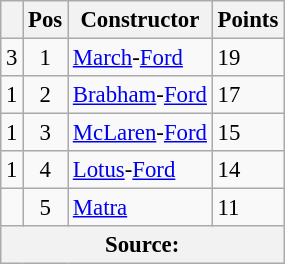<table class="wikitable" style="font-size: 95%;">
<tr>
<th></th>
<th>Pos</th>
<th>Constructor</th>
<th>Points</th>
</tr>
<tr>
<td align="left"> 3</td>
<td align="center">1</td>
<td> <a href='#'>March</a>-<a href='#'>Ford</a></td>
<td align="left">19</td>
</tr>
<tr>
<td align="left"> 1</td>
<td align="center">2</td>
<td> <a href='#'>Brabham</a>-<a href='#'>Ford</a></td>
<td align="left">17</td>
</tr>
<tr>
<td align="left"> 1</td>
<td align="center">3</td>
<td> <a href='#'>McLaren</a>-<a href='#'>Ford</a></td>
<td align="left">15</td>
</tr>
<tr>
<td align="left"> 1</td>
<td align="center">4</td>
<td> <a href='#'>Lotus</a>-<a href='#'>Ford</a></td>
<td align="left">14</td>
</tr>
<tr>
<td align="left"></td>
<td align="center">5</td>
<td> <a href='#'>Matra</a></td>
<td align="left">11</td>
</tr>
<tr>
<th colspan=4>Source: </th>
</tr>
</table>
